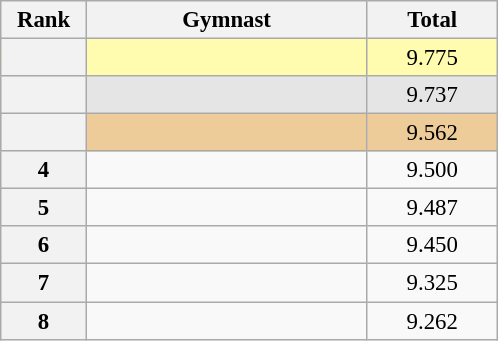<table class="wikitable sortable" style="text-align:center; font-size:95%">
<tr>
<th scope="col" style="width:50px;">Rank</th>
<th scope="col" style="width:180px;">Gymnast</th>
<th scope="col" style="width:80px;">Total</th>
</tr>
<tr style="background:#fffcaf;">
<th scope=row style="text-align:center"></th>
<td style="text-align:left;"></td>
<td>9.775</td>
</tr>
<tr style="background:#e5e5e5;">
<th scope=row style="text-align:center"></th>
<td style="text-align:left;"></td>
<td>9.737</td>
</tr>
<tr style="background:#ec9;">
<th scope=row style="text-align:center"></th>
<td style="text-align:left;"></td>
<td>9.562</td>
</tr>
<tr>
<th scope=row style="text-align:center">4</th>
<td style="text-align:left;"></td>
<td>9.500</td>
</tr>
<tr>
<th scope=row style="text-align:center">5</th>
<td style="text-align:left;"></td>
<td>9.487</td>
</tr>
<tr>
<th scope=row style="text-align:center">6</th>
<td style="text-align:left;"></td>
<td>9.450</td>
</tr>
<tr>
<th scope=row style="text-align:center">7</th>
<td style="text-align:left;"></td>
<td>9.325</td>
</tr>
<tr>
<th scope=row style="text-align:center">8</th>
<td style="text-align:left;"></td>
<td>9.262</td>
</tr>
</table>
